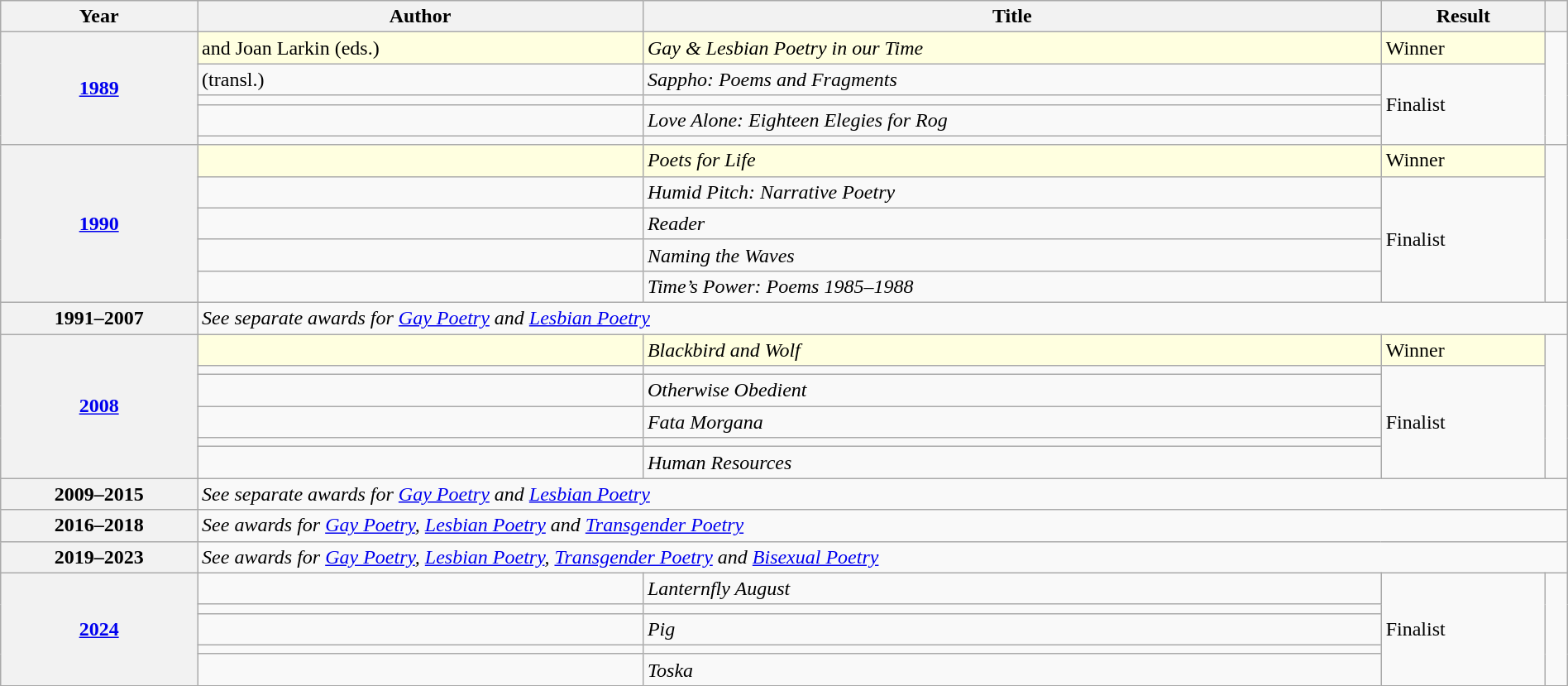<table class="wikitable sortable" width="100%">
<tr>
<th>Year</th>
<th>Author</th>
<th>Title</th>
<th>Result</th>
<th></th>
</tr>
<tr>
<th rowspan="5"><a href='#'>1989</a></th>
<td style="background:lightyellow"> and Joan Larkin (eds.)</td>
<td style="background:lightyellow"><em>Gay & Lesbian Poetry in our Time</em></td>
<td style="background:lightyellow">Winner</td>
<td rowspan="5"></td>
</tr>
<tr>
<td> (transl.)</td>
<td><em>Sappho: Poems and Fragments</em></td>
<td rowspan="4">Finalist</td>
</tr>
<tr>
<td></td>
<td><em></em></td>
</tr>
<tr>
<td></td>
<td><em>Love Alone: Eighteen Elegies for Rog</em></td>
</tr>
<tr>
<td></td>
<td></td>
</tr>
<tr>
<th rowspan="5"><a href='#'>1990</a></th>
<td style="background:lightyellow"></td>
<td style="background:lightyellow"><em>Poets for Life</em></td>
<td style="background:lightyellow">Winner</td>
<td rowspan="5"></td>
</tr>
<tr>
<td></td>
<td><em>Humid Pitch: Narrative Poetry</em></td>
<td rowspan="4">Finalist</td>
</tr>
<tr>
<td></td>
<td><em>Reader</em></td>
</tr>
<tr>
<td></td>
<td><em>Naming the Waves</em></td>
</tr>
<tr>
<td></td>
<td><em>Time’s Power: Poems 1985–1988</em></td>
</tr>
<tr>
<th>1991–2007</th>
<td colspan="4"><em>See separate awards for <a href='#'>Gay Poetry</a> and <a href='#'>Lesbian Poetry</a></em></td>
</tr>
<tr>
<th rowspan="6"><a href='#'>2008</a></th>
<td style="background:lightyellow"></td>
<td style="background:lightyellow"><em>Blackbird and Wolf</em></td>
<td style="background:lightyellow">Winner</td>
<td rowspan="6"></td>
</tr>
<tr>
<td></td>
<td></td>
<td rowspan="5">Finalist</td>
</tr>
<tr>
<td></td>
<td><em>Otherwise Obedient</em></td>
</tr>
<tr>
<td></td>
<td><em>Fata Morgana</em></td>
</tr>
<tr>
<td></td>
<td></td>
</tr>
<tr>
<td></td>
<td><em>Human Resources</em></td>
</tr>
<tr>
<th>2009–2015</th>
<td colspan="4"><em>See separate awards for <a href='#'>Gay Poetry</a> and <a href='#'>Lesbian Poetry</a></em></td>
</tr>
<tr>
<th>2016–2018</th>
<td colspan="4"><em>See awards for <a href='#'>Gay Poetry</a>, <a href='#'>Lesbian Poetry</a> and <a href='#'>Transgender Poetry</a></em></td>
</tr>
<tr>
<th>2019–2023</th>
<td colspan="4"><em>See awards for <a href='#'>Gay Poetry</a>, <a href='#'>Lesbian Poetry</a>, <a href='#'>Transgender Poetry</a> and <a href='#'>Bisexual Poetry</a></em></td>
</tr>
<tr>
<th rowspan="5"><a href='#'>2024</a></th>
<td></td>
<td><em>Lanternfly August</em></td>
<td rowspan="5">Finalist</td>
<td rowspan="5"></td>
</tr>
<tr>
<td></td>
<td></td>
</tr>
<tr>
<td></td>
<td><em>Pig</em></td>
</tr>
<tr>
<td></td>
<td></td>
</tr>
<tr>
<td></td>
<td><em>Toska</em></td>
</tr>
</table>
